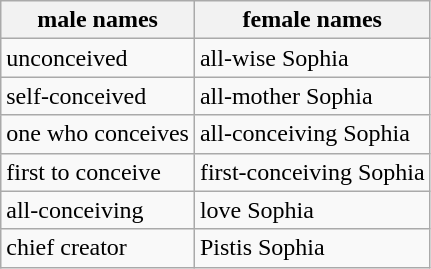<table class="wikitable">
<tr>
<th>male names</th>
<th>female names</th>
</tr>
<tr>
<td>unconceived</td>
<td>all-wise Sophia</td>
</tr>
<tr>
<td>self-conceived</td>
<td>all-mother Sophia</td>
</tr>
<tr>
<td>one who conceives</td>
<td>all-conceiving Sophia</td>
</tr>
<tr>
<td>first to conceive</td>
<td>first-conceiving Sophia</td>
</tr>
<tr>
<td>all-conceiving</td>
<td>love Sophia</td>
</tr>
<tr>
<td>chief creator</td>
<td>Pistis Sophia</td>
</tr>
</table>
